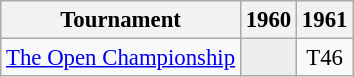<table class="wikitable" style="font-size:95%;text-align:center;">
<tr>
<th>Tournament</th>
<th>1960</th>
<th>1961</th>
</tr>
<tr>
<td align=left><a href='#'>The Open Championship</a></td>
<td style="background:#eeeeee;"></td>
<td>T46</td>
</tr>
</table>
